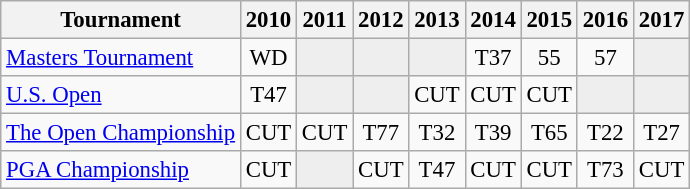<table class="wikitable" style="font-size:95%;text-align:center;">
<tr>
<th>Tournament</th>
<th>2010</th>
<th>2011</th>
<th>2012</th>
<th>2013</th>
<th>2014</th>
<th>2015</th>
<th>2016</th>
<th>2017</th>
</tr>
<tr>
<td align=left><a href='#'>Masters Tournament</a></td>
<td>WD</td>
<td style="background:#eeeeee;"></td>
<td style="background:#eeeeee;"></td>
<td style="background:#eeeeee;"></td>
<td>T37</td>
<td>55</td>
<td>57</td>
<td style="background:#eeeeee;"></td>
</tr>
<tr>
<td align=left><a href='#'>U.S. Open</a></td>
<td>T47</td>
<td style="background:#eeeeee;"></td>
<td style="background:#eeeeee;"></td>
<td>CUT</td>
<td>CUT</td>
<td>CUT</td>
<td style="background:#eeeeee;"></td>
<td style="background:#eeeeee;"></td>
</tr>
<tr>
<td align=left><a href='#'>The Open Championship</a></td>
<td>CUT</td>
<td>CUT</td>
<td>T77</td>
<td>T32</td>
<td>T39</td>
<td>T65</td>
<td>T22</td>
<td>T27</td>
</tr>
<tr>
<td align=left><a href='#'>PGA Championship</a></td>
<td>CUT</td>
<td style="background:#eeeeee;"></td>
<td>CUT</td>
<td>T47</td>
<td>CUT</td>
<td>CUT</td>
<td>T73</td>
<td>CUT</td>
</tr>
</table>
